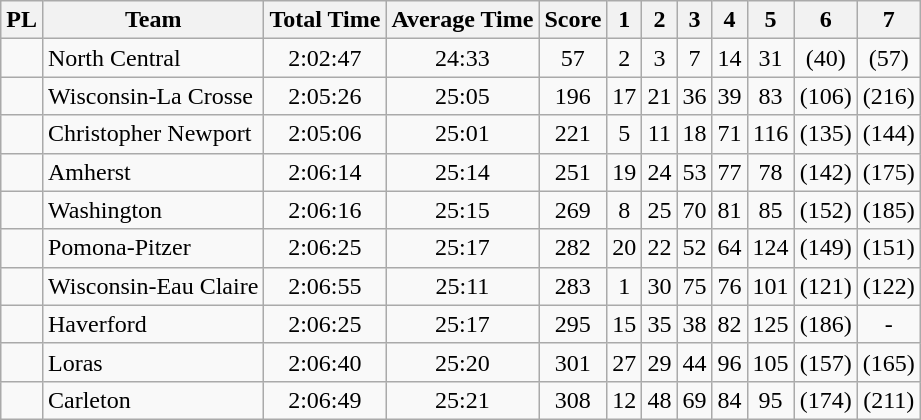<table class="wikitable sortable" style="text-align:center">
<tr>
<th>PL</th>
<th>Team</th>
<th>Total Time</th>
<th>Average Time</th>
<th>Score</th>
<th>1</th>
<th>2</th>
<th>3</th>
<th>4</th>
<th>5</th>
<th>6</th>
<th>7</th>
</tr>
<tr>
<td></td>
<td align=left>North Central</td>
<td>2:02:47</td>
<td>24:33</td>
<td>57</td>
<td>2</td>
<td>3</td>
<td>7</td>
<td>14</td>
<td>31</td>
<td>(40)</td>
<td>(57)</td>
</tr>
<tr>
<td></td>
<td align=left>Wisconsin-La Crosse</td>
<td>2:05:26</td>
<td>25:05</td>
<td>196</td>
<td>17</td>
<td>21</td>
<td>36</td>
<td>39</td>
<td>83</td>
<td>(106)</td>
<td>(216)</td>
</tr>
<tr>
<td></td>
<td align=left>Christopher Newport</td>
<td>2:05:06</td>
<td>25:01</td>
<td>221</td>
<td>5</td>
<td>11</td>
<td>18</td>
<td>71</td>
<td>116</td>
<td>(135)</td>
<td>(144)</td>
</tr>
<tr>
<td></td>
<td align=left>Amherst</td>
<td>2:06:14</td>
<td>25:14</td>
<td>251</td>
<td>19</td>
<td>24</td>
<td>53</td>
<td>77</td>
<td>78</td>
<td>(142)</td>
<td>(175)</td>
</tr>
<tr>
<td></td>
<td align=left>Washington</td>
<td>2:06:16</td>
<td>25:15</td>
<td>269</td>
<td>8</td>
<td>25</td>
<td>70</td>
<td>81</td>
<td>85</td>
<td>(152)</td>
<td>(185)</td>
</tr>
<tr>
<td></td>
<td align=left>Pomona-Pitzer</td>
<td>2:06:25</td>
<td>25:17</td>
<td>282</td>
<td>20</td>
<td>22</td>
<td>52</td>
<td>64</td>
<td>124</td>
<td>(149)</td>
<td>(151)</td>
</tr>
<tr>
<td></td>
<td align=left>Wisconsin-Eau Claire</td>
<td>2:06:55</td>
<td>25:11</td>
<td>283</td>
<td>1</td>
<td>30</td>
<td>75</td>
<td>76</td>
<td>101</td>
<td>(121)</td>
<td>(122)</td>
</tr>
<tr>
<td></td>
<td align=left>Haverford</td>
<td>2:06:25</td>
<td>25:17</td>
<td>295</td>
<td>15</td>
<td>35</td>
<td>38</td>
<td>82</td>
<td>125</td>
<td>(186)</td>
<td>-</td>
</tr>
<tr>
<td></td>
<td align=left>Loras</td>
<td>2:06:40</td>
<td>25:20</td>
<td>301</td>
<td>27</td>
<td>29</td>
<td>44</td>
<td>96</td>
<td>105</td>
<td>(157)</td>
<td>(165)</td>
</tr>
<tr>
<td></td>
<td align=left>Carleton</td>
<td>2:06:49</td>
<td>25:21</td>
<td>308</td>
<td>12</td>
<td>48</td>
<td>69</td>
<td>84</td>
<td>95</td>
<td>(174)</td>
<td>(211)</td>
</tr>
</table>
